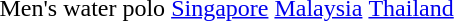<table>
<tr>
<td>Men's water polo</td>
<td> <a href='#'>Singapore</a></td>
<td> <a href='#'>Malaysia</a></td>
<td> <a href='#'>Thailand</a></td>
</tr>
</table>
